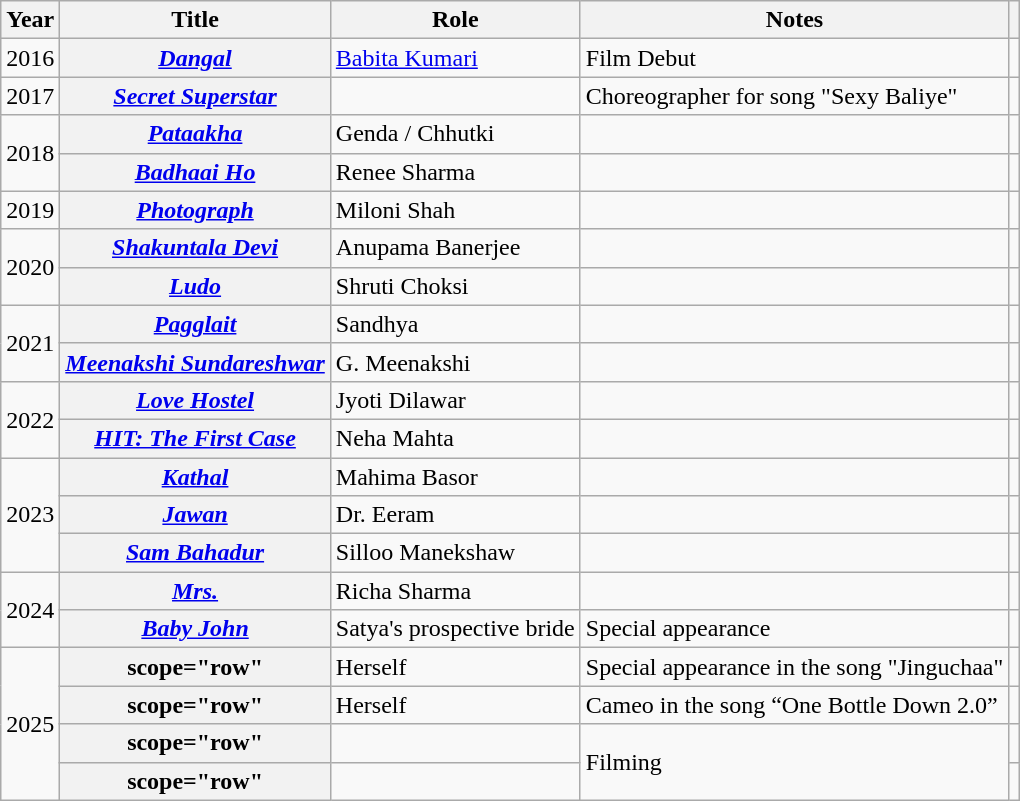<table class="wikitable sortable plainrowheaders">
<tr style="text-align:center;">
<th scope="col">Year</th>
<th scope="col">Title</th>
<th scope="col">Role</th>
<th class="unsortable" scope="col">Notes</th>
<th class="unsortable" scope="col"></th>
</tr>
<tr>
<td>2016</td>
<th scope="row"><em><a href='#'>Dangal</a></em></th>
<td><a href='#'>Babita Kumari</a></td>
<td>Film Debut</td>
<td></td>
</tr>
<tr>
<td>2017</td>
<th scope="row"><em><a href='#'>Secret Superstar</a></em></th>
<td></td>
<td>Choreographer for song "Sexy Baliye"</td>
<td></td>
</tr>
<tr>
<td rowspan="2">2018</td>
<th scope="row"><em><a href='#'>Pataakha</a></em></th>
<td>Genda / Chhutki</td>
<td></td>
<td></td>
</tr>
<tr>
<th scope="row"><em><a href='#'>Badhaai Ho</a></em></th>
<td>Renee Sharma</td>
<td></td>
<td></td>
</tr>
<tr>
<td>2019</td>
<th scope="row"><em><a href='#'>Photograph</a></em></th>
<td>Miloni Shah</td>
<td></td>
<td></td>
</tr>
<tr>
<td rowspan="2">2020</td>
<th scope="row"><em><a href='#'>Shakuntala Devi</a></em></th>
<td>Anupama Banerjee</td>
<td></td>
<td></td>
</tr>
<tr>
<th scope="row"><em><a href='#'>Ludo</a></em></th>
<td>Shruti Choksi</td>
<td></td>
<td></td>
</tr>
<tr>
<td rowspan="2">2021</td>
<th scope="row"><em><a href='#'>Pagglait</a></em></th>
<td>Sandhya</td>
<td></td>
<td></td>
</tr>
<tr>
<th scope="row"><em><a href='#'>Meenakshi Sundareshwar</a></em></th>
<td>G. Meenakshi</td>
<td></td>
<td></td>
</tr>
<tr>
<td rowspan="2">2022</td>
<th scope="row"><em><a href='#'>Love Hostel</a></em></th>
<td>Jyoti Dilawar</td>
<td></td>
<td></td>
</tr>
<tr>
<th scope="row"><em><a href='#'>HIT: The First Case</a></em></th>
<td>Neha Mahta</td>
<td></td>
<td></td>
</tr>
<tr>
<td rowspan="3">2023</td>
<th scope="row"><em><a href='#'>Kathal</a></em></th>
<td>Mahima Basor</td>
<td></td>
<td></td>
</tr>
<tr>
<th scope="row"><em><a href='#'>Jawan</a></em></th>
<td>Dr. Eeram</td>
<td></td>
<td></td>
</tr>
<tr>
<th scope="row"><em><a href='#'>Sam Bahadur</a></em></th>
<td>Silloo Manekshaw</td>
<td></td>
<td></td>
</tr>
<tr>
<td rowspan="2">2024</td>
<th scope="row"><em><a href='#'>Mrs.</a></em></th>
<td>Richa Sharma</td>
<td></td>
<td></td>
</tr>
<tr>
<th scope="row"><em><a href='#'>Baby John</a></em></th>
<td>Satya's prospective bride</td>
<td>Special appearance</td>
<td></td>
</tr>
<tr>
<td rowspan="4">2025</td>
<th>scope="row" </th>
<td>Herself</td>
<td>Special appearance in the song "Jinguchaa"</td>
<td></td>
</tr>
<tr>
<th>scope="row" </th>
<td>Herself</td>
<td>Cameo in the song  “One Bottle Down 2.0”</td>
<td></td>
</tr>
<tr>
<th>scope="row" </th>
<td></td>
<td rowspan=2>Filming</td>
<td></td>
</tr>
<tr>
<th>scope="row" </th>
<td></td>
<td></td>
</tr>
</table>
